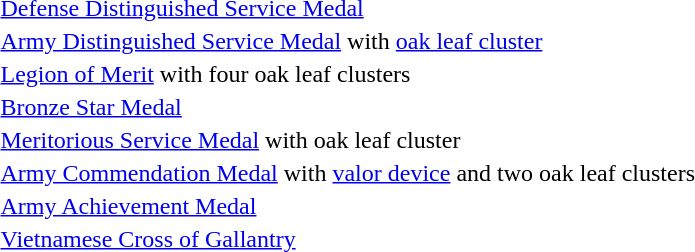<table>
<tr>
<td></td>
<td><a href='#'>Defense Distinguished Service Medal</a></td>
</tr>
<tr>
<td></td>
<td><a href='#'>Army Distinguished Service Medal</a> with <a href='#'>oak leaf cluster</a></td>
</tr>
<tr>
<td></td>
<td><a href='#'>Legion of Merit</a> with four oak leaf clusters</td>
</tr>
<tr>
<td></td>
<td><a href='#'>Bronze Star Medal</a></td>
</tr>
<tr>
<td></td>
<td><a href='#'>Meritorious Service Medal</a> with oak leaf cluster</td>
</tr>
<tr>
<td></td>
<td><a href='#'>Army Commendation Medal</a> with <a href='#'>valor device</a> and two oak leaf clusters</td>
</tr>
<tr>
<td></td>
<td><a href='#'>Army Achievement Medal</a></td>
</tr>
<tr>
<td></td>
<td><a href='#'>Vietnamese Cross of Gallantry</a></td>
</tr>
</table>
